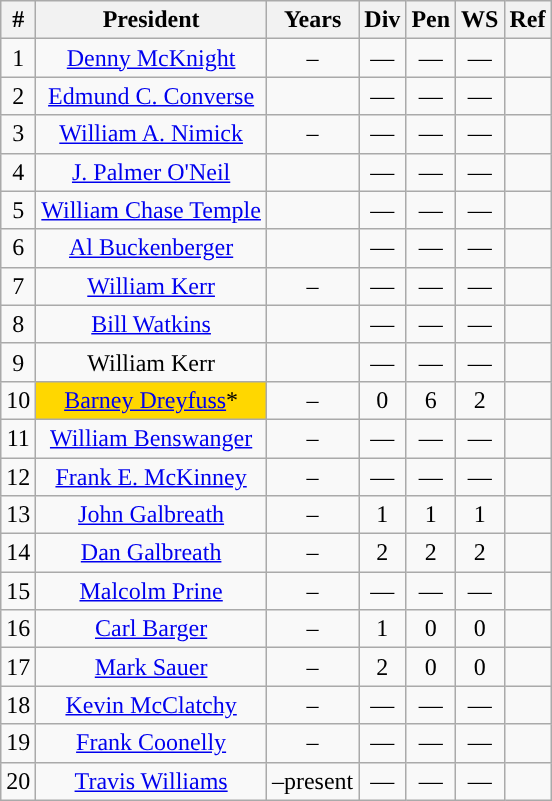<table class="wikitable" style="text-align:center">
<tr>
<th class="unsortable">#</th>
<th>President</th>
<th>Years</th>
<th>Div</th>
<th>Pen</th>
<th>WS</th>
<th>Ref</th>
</tr>
<tr>
<td>1</td>
<td><a href='#'>Denny McKnight</a></td>
<td>–</td>
<td>—</td>
<td>—</td>
<td>—</td>
<td></td>
</tr>
<tr>
<td>2</td>
<td><a href='#'>Edmund C. Converse</a></td>
<td></td>
<td>—</td>
<td>—</td>
<td>—</td>
<td></td>
</tr>
<tr>
<td>3</td>
<td><a href='#'>William A. Nimick</a></td>
<td>–</td>
<td>—</td>
<td>—</td>
<td>—</td>
<td></td>
</tr>
<tr>
<td>4</td>
<td><a href='#'>J. Palmer O'Neil</a></td>
<td></td>
<td>—</td>
<td>—</td>
<td>—</td>
<td></td>
</tr>
<tr>
<td>5</td>
<td><a href='#'>William Chase Temple</a></td>
<td></td>
<td>—</td>
<td>—</td>
<td>—</td>
<td></td>
</tr>
<tr>
<td>6</td>
<td><a href='#'>Al Buckenberger</a></td>
<td></td>
<td>—</td>
<td>—</td>
<td>—</td>
<td></td>
</tr>
<tr>
<td>7</td>
<td><a href='#'>William Kerr</a></td>
<td>–</td>
<td>—</td>
<td>—</td>
<td>—</td>
<td></td>
</tr>
<tr>
<td>8</td>
<td><a href='#'>Bill Watkins</a></td>
<td></td>
<td>—</td>
<td>—</td>
<td>—</td>
<td></td>
</tr>
<tr>
<td>9</td>
<td>William Kerr</td>
<td></td>
<td>—</td>
<td>—</td>
<td>—</td>
<td></td>
</tr>
<tr>
<td>10</td>
<td bgcolor="ffd700"><a href='#'>Barney Dreyfuss</a>*</td>
<td>–</td>
<td>0</td>
<td>6</td>
<td>2</td>
<td></td>
</tr>
<tr>
<td>11</td>
<td><a href='#'>William Benswanger</a></td>
<td>–</td>
<td>—</td>
<td>—</td>
<td>—</td>
<td></td>
</tr>
<tr>
<td>12</td>
<td><a href='#'>Frank E. McKinney</a></td>
<td>–</td>
<td>—</td>
<td>—</td>
<td>—</td>
<td></td>
</tr>
<tr>
<td>13</td>
<td><a href='#'>John Galbreath</a></td>
<td>–</td>
<td>1</td>
<td>1</td>
<td>1</td>
<td></td>
</tr>
<tr>
<td>14</td>
<td><a href='#'>Dan Galbreath</a></td>
<td>–</td>
<td>2</td>
<td>2</td>
<td>2</td>
<td></td>
</tr>
<tr>
<td>15</td>
<td><a href='#'>Malcolm Prine</a></td>
<td>–</td>
<td>—</td>
<td>—</td>
<td>—</td>
<td></td>
</tr>
<tr>
<td>16</td>
<td><a href='#'>Carl Barger</a></td>
<td>–</td>
<td>1</td>
<td>0</td>
<td>0</td>
<td></td>
</tr>
<tr>
<td>17</td>
<td><a href='#'>Mark Sauer</a></td>
<td>–</td>
<td>2</td>
<td>0</td>
<td>0</td>
<td></td>
</tr>
<tr>
<td>18</td>
<td><a href='#'>Kevin McClatchy</a></td>
<td>–</td>
<td>—</td>
<td>—</td>
<td>—</td>
<td></td>
</tr>
<tr>
<td>19</td>
<td><a href='#'>Frank Coonelly</a></td>
<td>–</td>
<td>—</td>
<td>—</td>
<td>—</td>
<td></td>
</tr>
<tr>
<td>20</td>
<td><a href='#'>Travis Williams</a></td>
<td>–present</td>
<td>—</td>
<td>—</td>
<td>—</td>
<td></td>
</tr>
</table>
